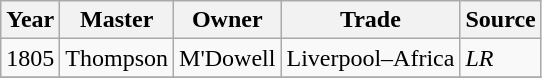<table class=" wikitable">
<tr>
<th>Year</th>
<th>Master</th>
<th>Owner</th>
<th>Trade</th>
<th>Source</th>
</tr>
<tr>
<td>1805</td>
<td>Thompson</td>
<td>M'Dowell</td>
<td>Liverpool–Africa</td>
<td><em>LR</em></td>
</tr>
<tr>
</tr>
</table>
